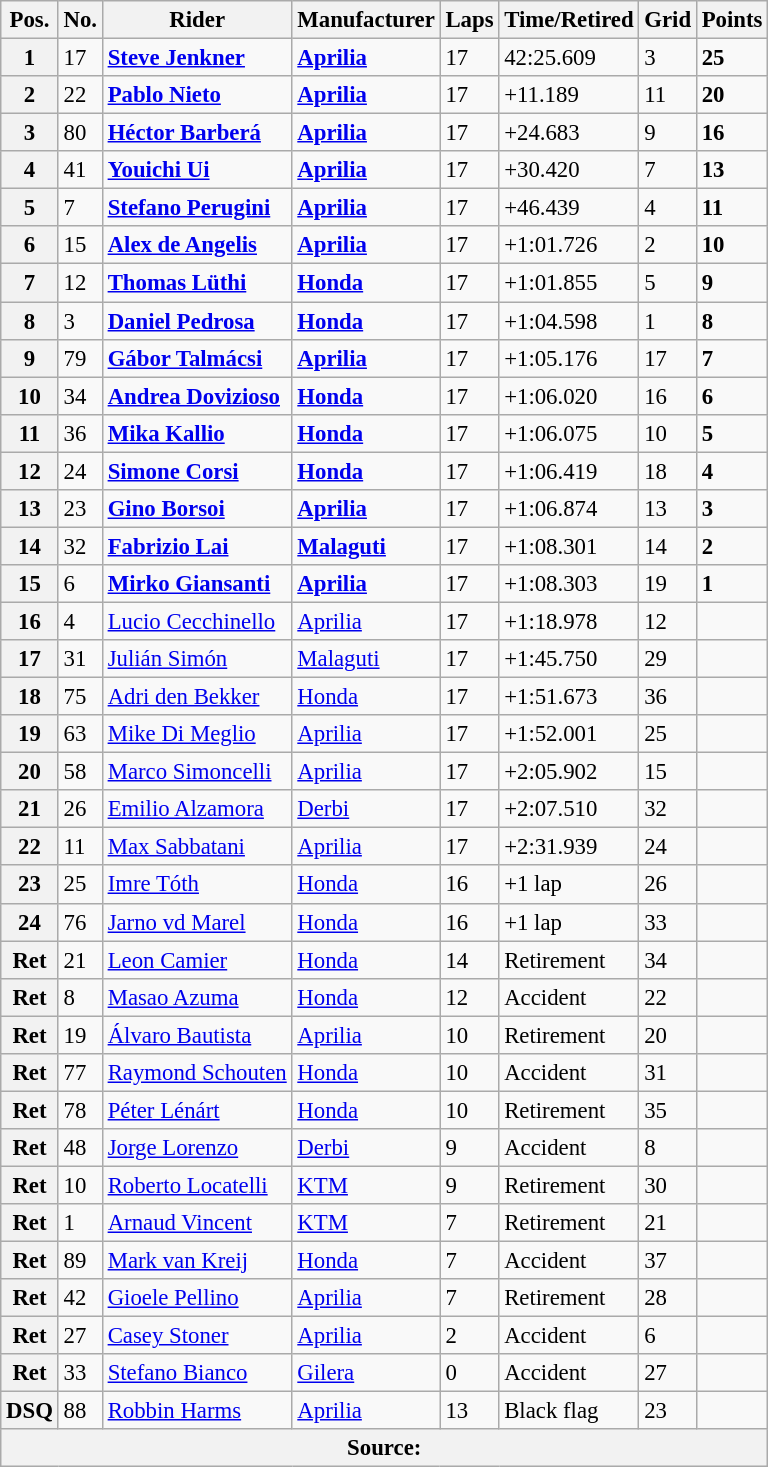<table class="wikitable" style="font-size: 95%;">
<tr>
<th>Pos.</th>
<th>No.</th>
<th>Rider</th>
<th>Manufacturer</th>
<th>Laps</th>
<th>Time/Retired</th>
<th>Grid</th>
<th>Points</th>
</tr>
<tr>
<th>1</th>
<td>17</td>
<td> <strong><a href='#'>Steve Jenkner</a></strong></td>
<td><strong><a href='#'>Aprilia</a></strong></td>
<td>17</td>
<td>42:25.609</td>
<td>3</td>
<td><strong>25</strong></td>
</tr>
<tr>
<th>2</th>
<td>22</td>
<td> <strong><a href='#'>Pablo Nieto</a></strong></td>
<td><strong><a href='#'>Aprilia</a></strong></td>
<td>17</td>
<td>+11.189</td>
<td>11</td>
<td><strong>20</strong></td>
</tr>
<tr>
<th>3</th>
<td>80</td>
<td> <strong><a href='#'>Héctor Barberá</a></strong></td>
<td><strong><a href='#'>Aprilia</a></strong></td>
<td>17</td>
<td>+24.683</td>
<td>9</td>
<td><strong>16</strong></td>
</tr>
<tr>
<th>4</th>
<td>41</td>
<td> <strong><a href='#'>Youichi Ui</a></strong></td>
<td><strong><a href='#'>Aprilia</a></strong></td>
<td>17</td>
<td>+30.420</td>
<td>7</td>
<td><strong>13</strong></td>
</tr>
<tr>
<th>5</th>
<td>7</td>
<td> <strong><a href='#'>Stefano Perugini</a></strong></td>
<td><strong><a href='#'>Aprilia</a></strong></td>
<td>17</td>
<td>+46.439</td>
<td>4</td>
<td><strong>11</strong></td>
</tr>
<tr>
<th>6</th>
<td>15</td>
<td> <strong><a href='#'>Alex de Angelis</a></strong></td>
<td><strong><a href='#'>Aprilia</a></strong></td>
<td>17</td>
<td>+1:01.726</td>
<td>2</td>
<td><strong>10</strong></td>
</tr>
<tr>
<th>7</th>
<td>12</td>
<td> <strong><a href='#'>Thomas Lüthi</a></strong></td>
<td><strong><a href='#'>Honda</a></strong></td>
<td>17</td>
<td>+1:01.855</td>
<td>5</td>
<td><strong>9</strong></td>
</tr>
<tr>
<th>8</th>
<td>3</td>
<td> <strong><a href='#'>Daniel Pedrosa</a></strong></td>
<td><strong><a href='#'>Honda</a></strong></td>
<td>17</td>
<td>+1:04.598</td>
<td>1</td>
<td><strong>8</strong></td>
</tr>
<tr>
<th>9</th>
<td>79</td>
<td> <strong><a href='#'>Gábor Talmácsi</a></strong></td>
<td><strong><a href='#'>Aprilia</a></strong></td>
<td>17</td>
<td>+1:05.176</td>
<td>17</td>
<td><strong>7</strong></td>
</tr>
<tr>
<th>10</th>
<td>34</td>
<td> <strong><a href='#'>Andrea Dovizioso</a></strong></td>
<td><strong><a href='#'>Honda</a></strong></td>
<td>17</td>
<td>+1:06.020</td>
<td>16</td>
<td><strong>6</strong></td>
</tr>
<tr>
<th>11</th>
<td>36</td>
<td> <strong><a href='#'>Mika Kallio</a></strong></td>
<td><strong><a href='#'>Honda</a></strong></td>
<td>17</td>
<td>+1:06.075</td>
<td>10</td>
<td><strong>5</strong></td>
</tr>
<tr>
<th>12</th>
<td>24</td>
<td> <strong><a href='#'>Simone Corsi</a></strong></td>
<td><strong><a href='#'>Honda</a></strong></td>
<td>17</td>
<td>+1:06.419</td>
<td>18</td>
<td><strong>4</strong></td>
</tr>
<tr>
<th>13</th>
<td>23</td>
<td> <strong><a href='#'>Gino Borsoi</a></strong></td>
<td><strong><a href='#'>Aprilia</a></strong></td>
<td>17</td>
<td>+1:06.874</td>
<td>13</td>
<td><strong>3</strong></td>
</tr>
<tr>
<th>14</th>
<td>32</td>
<td> <strong><a href='#'>Fabrizio Lai</a></strong></td>
<td><strong><a href='#'>Malaguti</a></strong></td>
<td>17</td>
<td>+1:08.301</td>
<td>14</td>
<td><strong>2</strong></td>
</tr>
<tr>
<th>15</th>
<td>6</td>
<td> <strong><a href='#'>Mirko Giansanti</a></strong></td>
<td><strong><a href='#'>Aprilia</a></strong></td>
<td>17</td>
<td>+1:08.303</td>
<td>19</td>
<td><strong>1</strong></td>
</tr>
<tr>
<th>16</th>
<td>4</td>
<td> <a href='#'>Lucio Cecchinello</a></td>
<td><a href='#'>Aprilia</a></td>
<td>17</td>
<td>+1:18.978</td>
<td>12</td>
<td></td>
</tr>
<tr>
<th>17</th>
<td>31</td>
<td> <a href='#'>Julián Simón</a></td>
<td><a href='#'>Malaguti</a></td>
<td>17</td>
<td>+1:45.750</td>
<td>29</td>
<td></td>
</tr>
<tr>
<th>18</th>
<td>75</td>
<td> <a href='#'>Adri den Bekker</a></td>
<td><a href='#'>Honda</a></td>
<td>17</td>
<td>+1:51.673</td>
<td>36</td>
<td></td>
</tr>
<tr>
<th>19</th>
<td>63</td>
<td> <a href='#'>Mike Di Meglio</a></td>
<td><a href='#'>Aprilia</a></td>
<td>17</td>
<td>+1:52.001</td>
<td>25</td>
<td></td>
</tr>
<tr>
<th>20</th>
<td>58</td>
<td> <a href='#'>Marco Simoncelli</a></td>
<td><a href='#'>Aprilia</a></td>
<td>17</td>
<td>+2:05.902</td>
<td>15</td>
<td></td>
</tr>
<tr>
<th>21</th>
<td>26</td>
<td> <a href='#'>Emilio Alzamora</a></td>
<td><a href='#'>Derbi</a></td>
<td>17</td>
<td>+2:07.510</td>
<td>32</td>
<td></td>
</tr>
<tr>
<th>22</th>
<td>11</td>
<td> <a href='#'>Max Sabbatani</a></td>
<td><a href='#'>Aprilia</a></td>
<td>17</td>
<td>+2:31.939</td>
<td>24</td>
<td></td>
</tr>
<tr>
<th>23</th>
<td>25</td>
<td> <a href='#'>Imre Tóth</a></td>
<td><a href='#'>Honda</a></td>
<td>16</td>
<td>+1 lap</td>
<td>26</td>
<td></td>
</tr>
<tr>
<th>24</th>
<td>76</td>
<td> <a href='#'>Jarno vd Marel</a></td>
<td><a href='#'>Honda</a></td>
<td>16</td>
<td>+1 lap</td>
<td>33</td>
<td></td>
</tr>
<tr>
<th>Ret</th>
<td>21</td>
<td> <a href='#'>Leon Camier</a></td>
<td><a href='#'>Honda</a></td>
<td>14</td>
<td>Retirement</td>
<td>34</td>
<td></td>
</tr>
<tr>
<th>Ret</th>
<td>8</td>
<td> <a href='#'>Masao Azuma</a></td>
<td><a href='#'>Honda</a></td>
<td>12</td>
<td>Accident</td>
<td>22</td>
<td></td>
</tr>
<tr>
<th>Ret</th>
<td>19</td>
<td> <a href='#'>Álvaro Bautista</a></td>
<td><a href='#'>Aprilia</a></td>
<td>10</td>
<td>Retirement</td>
<td>20</td>
<td></td>
</tr>
<tr>
<th>Ret</th>
<td>77</td>
<td> <a href='#'>Raymond Schouten</a></td>
<td><a href='#'>Honda</a></td>
<td>10</td>
<td>Accident</td>
<td>31</td>
<td></td>
</tr>
<tr>
<th>Ret</th>
<td>78</td>
<td> <a href='#'>Péter Lénárt</a></td>
<td><a href='#'>Honda</a></td>
<td>10</td>
<td>Retirement</td>
<td>35</td>
<td></td>
</tr>
<tr>
<th>Ret</th>
<td>48</td>
<td> <a href='#'>Jorge Lorenzo</a></td>
<td><a href='#'>Derbi</a></td>
<td>9</td>
<td>Accident</td>
<td>8</td>
<td></td>
</tr>
<tr>
<th>Ret</th>
<td>10</td>
<td> <a href='#'>Roberto Locatelli</a></td>
<td><a href='#'>KTM</a></td>
<td>9</td>
<td>Retirement</td>
<td>30</td>
<td></td>
</tr>
<tr>
<th>Ret</th>
<td>1</td>
<td> <a href='#'>Arnaud Vincent</a></td>
<td><a href='#'>KTM</a></td>
<td>7</td>
<td>Retirement</td>
<td>21</td>
<td></td>
</tr>
<tr>
<th>Ret</th>
<td>89</td>
<td> <a href='#'>Mark van Kreij</a></td>
<td><a href='#'>Honda</a></td>
<td>7</td>
<td>Accident</td>
<td>37</td>
<td></td>
</tr>
<tr>
<th>Ret</th>
<td>42</td>
<td> <a href='#'>Gioele Pellino</a></td>
<td><a href='#'>Aprilia</a></td>
<td>7</td>
<td>Retirement</td>
<td>28</td>
<td></td>
</tr>
<tr>
<th>Ret</th>
<td>27</td>
<td> <a href='#'>Casey Stoner</a></td>
<td><a href='#'>Aprilia</a></td>
<td>2</td>
<td>Accident</td>
<td>6</td>
<td></td>
</tr>
<tr>
<th>Ret</th>
<td>33</td>
<td> <a href='#'>Stefano Bianco</a></td>
<td><a href='#'>Gilera</a></td>
<td>0</td>
<td>Accident</td>
<td>27</td>
<td></td>
</tr>
<tr>
<th>DSQ</th>
<td>88</td>
<td> <a href='#'>Robbin Harms</a></td>
<td><a href='#'>Aprilia</a></td>
<td>13</td>
<td>Black flag</td>
<td>23</td>
<td></td>
</tr>
<tr>
<th colspan=8>Source: </th>
</tr>
</table>
